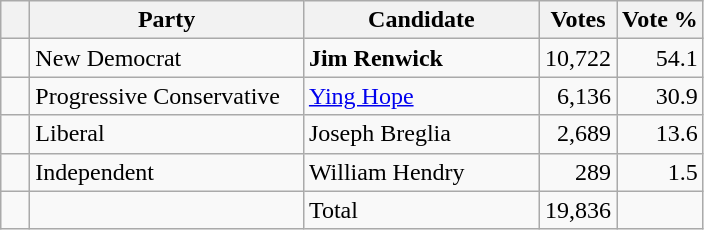<table class="wikitable">
<tr>
<th></th>
<th scope="col" width="175">Party</th>
<th scope="col" width="150">Candidate</th>
<th>Votes</th>
<th>Vote %</th>
</tr>
<tr>
<td>   </td>
<td>New Democrat</td>
<td><strong>Jim Renwick</strong></td>
<td align=right>10,722</td>
<td align=right>54.1</td>
</tr>
<tr |>
<td>   </td>
<td>Progressive Conservative</td>
<td><a href='#'>Ying Hope</a></td>
<td align=right>6,136</td>
<td align=right>30.9</td>
</tr>
<tr |>
<td>   </td>
<td>Liberal</td>
<td>Joseph Breglia</td>
<td align=right>2,689</td>
<td align=right>13.6</td>
</tr>
<tr |>
<td>   </td>
<td>Independent</td>
<td>William Hendry</td>
<td align=right>289</td>
<td align=right>1.5</td>
</tr>
<tr |>
<td></td>
<td></td>
<td>Total</td>
<td align=right>19,836</td>
<td></td>
</tr>
</table>
